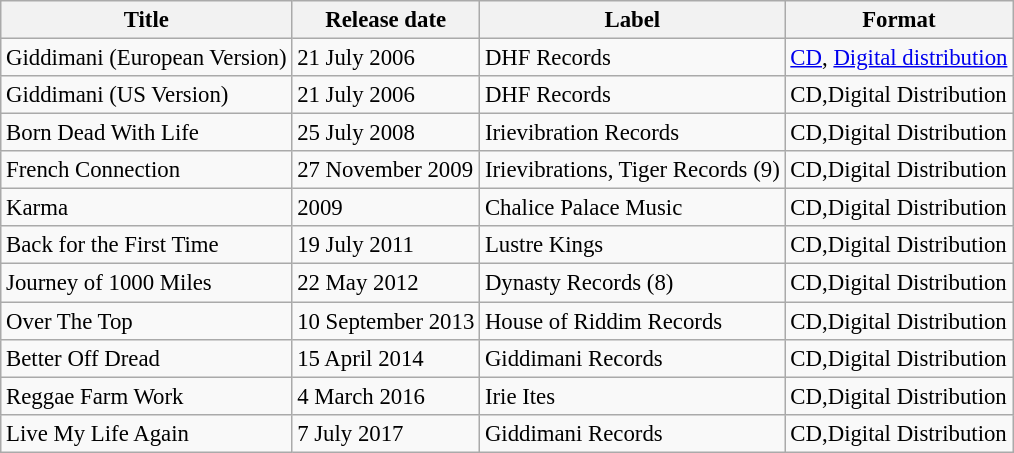<table class="wikitable" style="font-size:95%">
<tr>
<th>Title</th>
<th>Release date</th>
<th>Label</th>
<th>Format</th>
</tr>
<tr>
<td align=left>Giddimani (European Version)</td>
<td align=left>21 July 2006</td>
<td align=left>DHF Records</td>
<td align=left><a href='#'>CD</a>, <a href='#'>Digital distribution</a></td>
</tr>
<tr>
<td align=left>Giddimani (US Version)</td>
<td align=left>21 July 2006</td>
<td align=left>DHF Records</td>
<td align=left>CD,Digital Distribution</td>
</tr>
<tr>
<td align=left>Born Dead With Life</td>
<td align=left>25 July 2008</td>
<td align=left>Irievibration Records</td>
<td align=left>CD,Digital Distribution</td>
</tr>
<tr>
<td align=left>French Connection</td>
<td align=left>27 November 2009</td>
<td align=left>Irievibrations, Tiger Records (9)</td>
<td align=left>CD,Digital Distribution</td>
</tr>
<tr>
<td align=left>Karma</td>
<td align=left>2009</td>
<td align=left>Chalice Palace Music</td>
<td align=left>CD,Digital Distribution</td>
</tr>
<tr>
<td align=left>Back for the First Time</td>
<td align=left>19 July 2011</td>
<td align=left>Lustre Kings</td>
<td align=left>CD,Digital Distribution</td>
</tr>
<tr>
<td align=left>Journey of 1000 Miles</td>
<td align=left>22 May 2012</td>
<td align=left>Dynasty Records (8)</td>
<td align=left>CD,Digital Distribution</td>
</tr>
<tr>
<td align=left>Over The Top</td>
<td align=left>10 September 2013</td>
<td align=left>House of Riddim Records</td>
<td align=left>CD,Digital Distribution</td>
</tr>
<tr>
<td align=left>Better Off Dread</td>
<td align=left>15 April 2014</td>
<td align=left>Giddimani Records</td>
<td align=left>CD,Digital Distribution</td>
</tr>
<tr>
<td align=left>Reggae Farm Work</td>
<td align=left>4 March 2016</td>
<td align=left>Irie Ites</td>
<td align=left>CD,Digital Distribution</td>
</tr>
<tr>
<td>Live My Life Again</td>
<td>7 July 2017</td>
<td>Giddimani Records</td>
<td>CD,Digital Distribution</td>
</tr>
</table>
